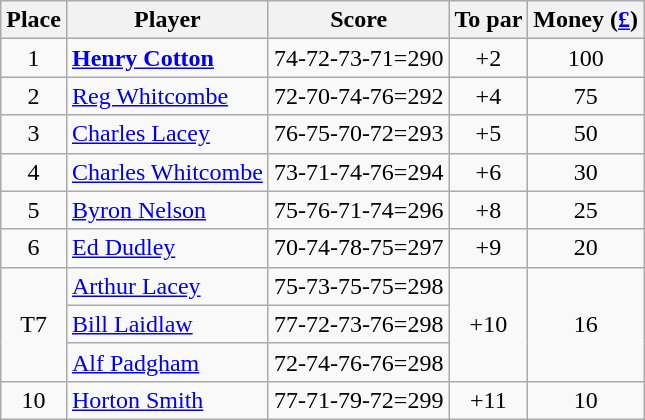<table class="wikitable">
<tr>
<th>Place</th>
<th>Player</th>
<th>Score</th>
<th>To par</th>
<th>Money (<a href='#'>£</a>)</th>
</tr>
<tr>
<td align="center">1</td>
<td> <strong><a href='#'>Henry Cotton</a></strong></td>
<td>74-72-73-71=290</td>
<td align="center">+2</td>
<td align=center>100</td>
</tr>
<tr>
<td align="center">2</td>
<td> <a href='#'>Reg Whitcombe</a></td>
<td>72-70-74-76=292</td>
<td align="center">+4</td>
<td align=center>75</td>
</tr>
<tr>
<td align="center">3</td>
<td> <a href='#'>Charles Lacey</a></td>
<td>76-75-70-72=293</td>
<td align="center">+5</td>
<td align=center>50</td>
</tr>
<tr>
<td align="center">4</td>
<td> <a href='#'>Charles Whitcombe</a></td>
<td>73-71-74-76=294</td>
<td align="center">+6</td>
<td align=center>30</td>
</tr>
<tr>
<td align="center">5</td>
<td> <a href='#'>Byron Nelson</a></td>
<td>75-76-71-74=296</td>
<td align="center">+8</td>
<td align=center>25</td>
</tr>
<tr>
<td align="center">6</td>
<td> <a href='#'>Ed Dudley</a></td>
<td>70-74-78-75=297</td>
<td align="center">+9</td>
<td align=center>20</td>
</tr>
<tr>
<td rowspan=3 align="center">T7</td>
<td> <a href='#'>Arthur Lacey</a></td>
<td>75-73-75-75=298</td>
<td rowspan=3 align="center">+10</td>
<td rowspan=3 align=center>16</td>
</tr>
<tr>
<td> <a href='#'>Bill Laidlaw</a></td>
<td>77-72-73-76=298</td>
</tr>
<tr>
<td> <a href='#'>Alf Padgham</a></td>
<td>72-74-76-76=298</td>
</tr>
<tr>
<td align="center">10</td>
<td> <a href='#'>Horton Smith</a></td>
<td>77-71-79-72=299</td>
<td align="center">+11</td>
<td align=center>10</td>
</tr>
</table>
